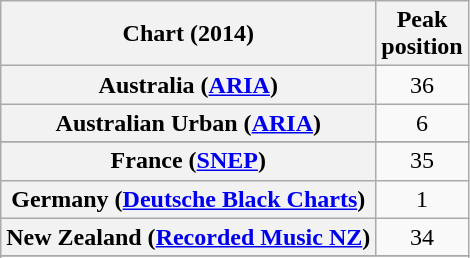<table class="wikitable sortable plainrowheaders">
<tr>
<th>Chart (2014)</th>
<th>Peak<br>position</th>
</tr>
<tr>
<th scope="row">Australia (<a href='#'>ARIA</a>)</th>
<td style="text-align:center;">36</td>
</tr>
<tr>
<th scope="row">Australian Urban (<a href='#'>ARIA</a>)</th>
<td style="text-align:center;">6</td>
</tr>
<tr>
</tr>
<tr>
</tr>
<tr>
</tr>
<tr>
</tr>
<tr>
<th scope="row">France (<a href='#'>SNEP</a>)</th>
<td style="text-align:center;">35</td>
</tr>
<tr>
<th scope="row">Germany (<a href='#'>Deutsche Black Charts</a>)</th>
<td style="text-align:center;">1</td>
</tr>
<tr>
<th scope="row">New Zealand (<a href='#'>Recorded Music NZ</a>)</th>
<td style="text-align:center;">34</td>
</tr>
<tr>
</tr>
<tr>
</tr>
<tr>
</tr>
<tr>
</tr>
<tr>
</tr>
<tr>
</tr>
</table>
